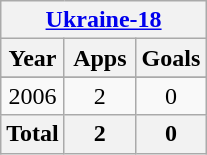<table class="wikitable" style="text-align:center">
<tr>
<th colspan=3><a href='#'>Ukraine-18</a></th>
</tr>
<tr>
<th>Year</th>
<th width="40">Apps</th>
<th width="40">Goals</th>
</tr>
<tr>
</tr>
<tr>
<td>2006</td>
<td>2</td>
<td>0</td>
</tr>
<tr>
<th>Total</th>
<th>2</th>
<th>0</th>
</tr>
</table>
